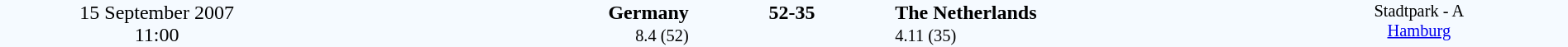<table style="width: 100%; background:#F5FAFF;" cellspacing="0">
<tr>
<td align=center rowspan=3 width=20%>15 September 2007<br>11:00</td>
</tr>
<tr>
<td width=24% align=right><strong>Germany</strong></td>
<td align=center width=13%><strong>52-35</strong></td>
<td width=24%><strong>The Netherlands</strong></td>
<td style=font-size:85% rowspan=3 valign=top align=center>Stadtpark - A <br><a href='#'>Hamburg</a></td>
</tr>
<tr style=font-size:85%>
<td align=right>8.4 (52)</td>
<td align=center></td>
<td>4.11 (35)</td>
</tr>
</table>
